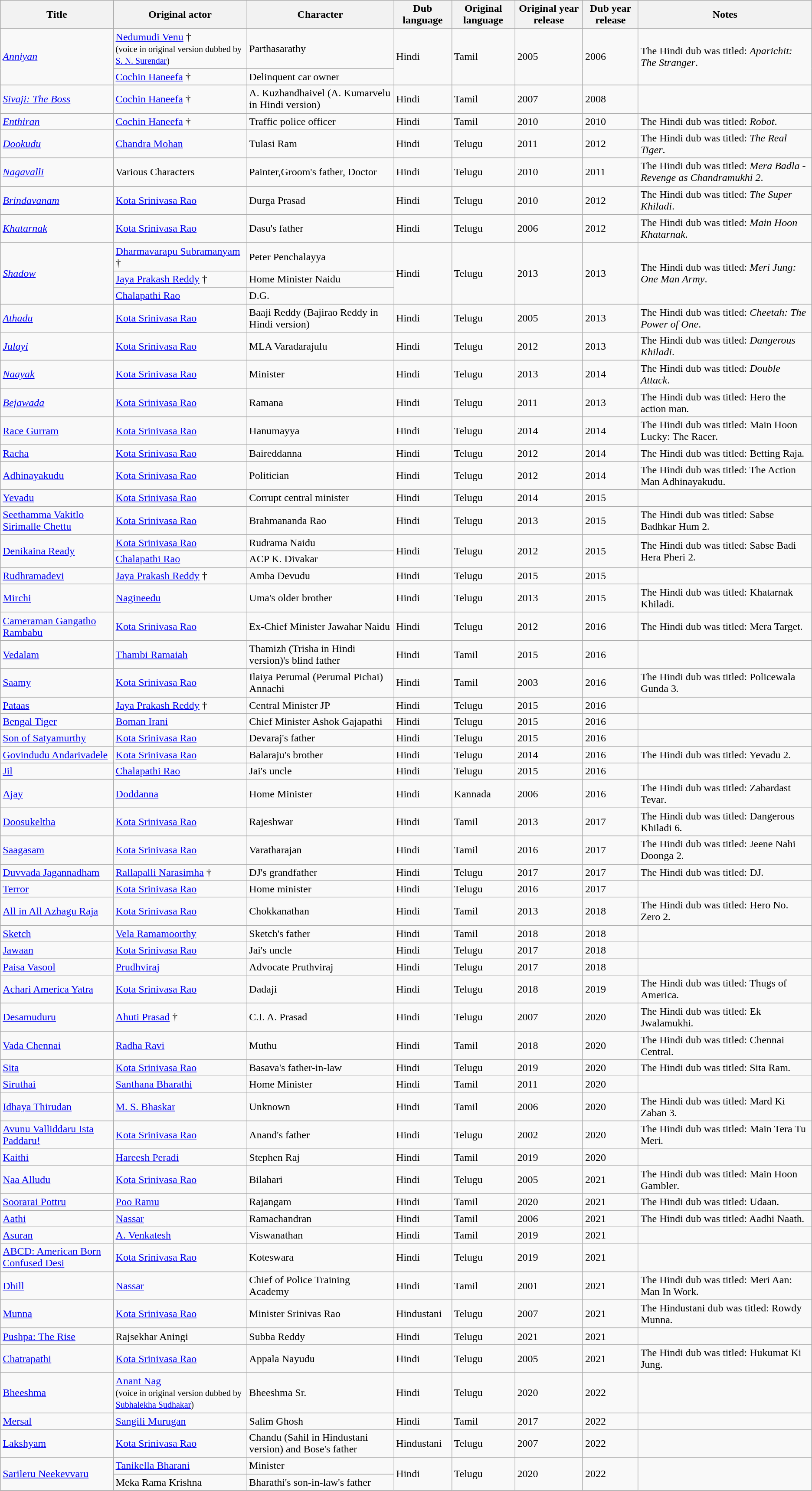<table class="wikitable sortable">
<tr>
<th>Title</th>
<th>Original actor</th>
<th>Character</th>
<th>Dub language</th>
<th>Original language</th>
<th>Original year release</th>
<th>Dub year release</th>
<th>Notes</th>
</tr>
<tr>
<td rowspan="2"><em><a href='#'>Anniyan</a></em></td>
<td><a href='#'>Nedumudi Venu</a> †<br><small>(voice in original version dubbed by <a href='#'>S. N. Surendar</a>)</small></td>
<td>Parthasarathy</td>
<td rowspan="2">Hindi</td>
<td rowspan="2">Tamil</td>
<td rowspan="2">2005</td>
<td rowspan="2">2006</td>
<td rowspan="2">The Hindi dub was titled: <em>Aparichit: The Stranger</em>.</td>
</tr>
<tr>
<td><a href='#'>Cochin Haneefa</a> †</td>
<td>Delinquent car owner</td>
</tr>
<tr>
<td><em><a href='#'>Sivaji: The Boss</a></em></td>
<td><a href='#'>Cochin Haneefa</a> †</td>
<td>A. Kuzhandhaivel (A. Kumarvelu in Hindi version)</td>
<td>Hindi</td>
<td>Tamil</td>
<td>2007</td>
<td>2008</td>
<td></td>
</tr>
<tr>
<td><em><a href='#'>Enthiran</a></em></td>
<td><a href='#'>Cochin Haneefa</a> †</td>
<td>Traffic police officer</td>
<td>Hindi</td>
<td>Tamil</td>
<td>2010</td>
<td>2010</td>
<td>The Hindi dub was titled: <em>Robot</em>.</td>
</tr>
<tr>
<td><em><a href='#'>Dookudu</a></em></td>
<td><a href='#'>Chandra Mohan</a></td>
<td>Tulasi Ram</td>
<td>Hindi</td>
<td>Telugu</td>
<td>2011</td>
<td>2012</td>
<td>The Hindi dub was titled: <em>The Real Tiger</em>.</td>
</tr>
<tr>
<td><a href='#'><em>Nagavalli</em></a></td>
<td>Various Characters</td>
<td>Painter,Groom's father, Doctor</td>
<td>Hindi</td>
<td>Telugu</td>
<td>2010</td>
<td>2011</td>
<td>The Hindi dub was titled: <em>Mera Badla - Revenge as Chandramukhi 2</em>.</td>
</tr>
<tr>
<td><a href='#'><em>Brindavanam</em></a></td>
<td><a href='#'>Kota Srinivasa Rao</a></td>
<td>Durga Prasad</td>
<td>Hindi</td>
<td>Telugu</td>
<td>2010</td>
<td>2012</td>
<td>The Hindi dub was titled: <em>The Super Khiladi</em>.</td>
</tr>
<tr>
<td><em><a href='#'>Khatarnak</a></em></td>
<td><a href='#'>Kota Srinivasa Rao</a></td>
<td>Dasu's father</td>
<td>Hindi</td>
<td>Telugu</td>
<td>2006</td>
<td>2012</td>
<td>The Hindi dub was titled: <em>Main Hoon Khatarnak</em>.</td>
</tr>
<tr>
<td rowspan="3"><a href='#'><em>Shadow</em></a></td>
<td><a href='#'>Dharmavarapu Subramanyam</a> †</td>
<td>Peter Penchalayya</td>
<td rowspan="3">Hindi</td>
<td rowspan="3">Telugu</td>
<td rowspan="3">2013</td>
<td rowspan="3">2013</td>
<td rowspan="3">The Hindi dub was titled: <em>Meri Jung: One Man Army</em>.</td>
</tr>
<tr>
<td><a href='#'>Jaya Prakash Reddy</a> †</td>
<td>Home Minister Naidu</td>
</tr>
<tr>
<td><a href='#'>Chalapathi Rao</a></td>
<td>D.G.</td>
</tr>
<tr>
<td><em><a href='#'>Athadu</a></em></td>
<td><a href='#'>Kota Srinivasa Rao</a></td>
<td>Baaji Reddy (Bajirao Reddy in Hindi version)</td>
<td>Hindi</td>
<td>Telugu</td>
<td>2005</td>
<td>2013</td>
<td>The Hindi dub was titled: <em>Cheetah: The Power of One</em>.</td>
</tr>
<tr>
<td><em><a href='#'>Julayi</a></em></td>
<td><a href='#'>Kota Srinivasa Rao</a></td>
<td>MLA Varadarajulu</td>
<td>Hindi</td>
<td>Telugu</td>
<td>2012</td>
<td>2013</td>
<td>The Hindi dub was titled: <em>Dangerous Khiladi</em>.</td>
</tr>
<tr>
<td><em><a href='#'>Naayak</a></em></td>
<td><a href='#'>Kota Srinivasa Rao</a></td>
<td>Minister</td>
<td>Hindi</td>
<td>Telugu</td>
<td>2013</td>
<td>2014</td>
<td>The Hindi dub was titled: <em>Double Attack</em>.</td>
</tr>
<tr>
<td><em><a href='#'>Bejawada</a></em></td>
<td><a href='#'>Kota Srinivasa Rao</a></td>
<td>Ramana</td>
<td>Hindi</td>
<td>Telugu</td>
<td>2011</td>
<td>2013</td>
<td>The Hindi dub was titled: Hero the action man<em>.</td>
</tr>
<tr>
<td></em><a href='#'>Race Gurram</a><em></td>
<td><a href='#'>Kota Srinivasa Rao</a></td>
<td>Hanumayya</td>
<td>Hindi</td>
<td>Telugu</td>
<td>2014</td>
<td>2014</td>
<td>The Hindi dub was titled: </em>Main Hoon Lucky: The Racer<em>.</td>
</tr>
<tr>
<td></em><a href='#'>Racha</a><em></td>
<td><a href='#'>Kota Srinivasa Rao</a></td>
<td>Baireddanna</td>
<td>Hindi</td>
<td>Telugu</td>
<td>2012</td>
<td>2014</td>
<td>The Hindi dub was titled: </em>Betting Raja<em>.</td>
</tr>
<tr>
<td></em><a href='#'>Adhinayakudu</a><em></td>
<td><a href='#'>Kota Srinivasa Rao</a></td>
<td>Politician</td>
<td>Hindi</td>
<td>Telugu</td>
<td>2012</td>
<td>2014</td>
<td>The Hindi dub was titled: </em>The Action Man Adhinayakudu<em>.</td>
</tr>
<tr>
<td></em><a href='#'>Yevadu</a><em></td>
<td><a href='#'>Kota Srinivasa Rao</a></td>
<td>Corrupt central minister</td>
<td>Hindi</td>
<td>Telugu</td>
<td>2014</td>
<td>2015</td>
<td></td>
</tr>
<tr>
<td></em><a href='#'>Seethamma Vakitlo Sirimalle Chettu</a><em></td>
<td><a href='#'>Kota Srinivasa Rao</a></td>
<td>Brahmananda Rao</td>
<td>Hindi</td>
<td>Telugu</td>
<td>2013</td>
<td>2015</td>
<td>The Hindi dub was titled: </em>Sabse Badhkar Hum 2<em>.</td>
</tr>
<tr>
<td rowspan="2"></em><a href='#'>Denikaina Ready</a><em></td>
<td><a href='#'>Kota Srinivasa Rao</a></td>
<td>Rudrama Naidu</td>
<td rowspan="2">Hindi</td>
<td rowspan="2">Telugu</td>
<td rowspan="2">2012</td>
<td rowspan="2">2015</td>
<td rowspan="2">The Hindi dub was titled: </em>Sabse Badi Hera Pheri 2<em>.</td>
</tr>
<tr>
<td><a href='#'>Chalapathi Rao</a></td>
<td>ACP K. Divakar</td>
</tr>
<tr>
<td><a href='#'></em>Rudhramadevi<em></a></td>
<td><a href='#'>Jaya Prakash Reddy</a> †</td>
<td>Amba Devudu</td>
<td>Hindi</td>
<td>Telugu</td>
<td>2015</td>
<td>2015</td>
<td></td>
</tr>
<tr>
<td><a href='#'></em>Mirchi<em></a></td>
<td><a href='#'>Nagineedu</a></td>
<td>Uma's older brother</td>
<td>Hindi</td>
<td>Telugu</td>
<td>2013</td>
<td>2015</td>
<td>The Hindi dub was titled: </em>Khatarnak Khiladi<em>.</td>
</tr>
<tr>
<td></em><a href='#'>Cameraman Gangatho Rambabu</a><em></td>
<td><a href='#'>Kota Srinivasa Rao</a></td>
<td>Ex-Chief Minister Jawahar Naidu</td>
<td>Hindi</td>
<td>Telugu</td>
<td>2012</td>
<td>2016</td>
<td>The Hindi dub was titled: </em>Mera Target<em>.</td>
</tr>
<tr>
<td></em><a href='#'>Vedalam</a><em></td>
<td><a href='#'>Thambi Ramaiah</a></td>
<td>Thamizh (Trisha in Hindi version)'s blind father</td>
<td>Hindi</td>
<td>Tamil</td>
<td>2015</td>
<td>2016</td>
<td></td>
</tr>
<tr>
<td></em><a href='#'>Saamy</a><em></td>
<td><a href='#'>Kota Srinivasa Rao</a></td>
<td>Ilaiya Perumal (Perumal Pichai) </em>Annachi<em></td>
<td>Hindi</td>
<td>Tamil</td>
<td>2003</td>
<td>2016</td>
<td>The Hindi dub was titled: </em>Policewala Gunda 3<em>.</td>
</tr>
<tr>
<td></em><a href='#'>Pataas</a><em></td>
<td><a href='#'>Jaya Prakash Reddy</a> †</td>
<td>Central Minister JP</td>
<td>Hindi</td>
<td>Telugu</td>
<td>2015</td>
<td>2016</td>
<td></td>
</tr>
<tr>
<td><a href='#'></em>Bengal Tiger<em></a></td>
<td><a href='#'>Boman Irani</a></td>
<td>Chief Minister Ashok Gajapathi</td>
<td>Hindi</td>
<td>Telugu</td>
<td>2015</td>
<td>2016</td>
<td></td>
</tr>
<tr>
<td></em><a href='#'>Son of Satyamurthy</a><em></td>
<td><a href='#'>Kota Srinivasa Rao</a></td>
<td>Devaraj's father</td>
<td>Hindi</td>
<td>Telugu</td>
<td>2015</td>
<td>2016</td>
<td></td>
</tr>
<tr>
<td></em><a href='#'>Govindudu Andarivadele</a><em></td>
<td><a href='#'>Kota Srinivasa Rao</a></td>
<td>Balaraju's brother</td>
<td>Hindi</td>
<td>Telugu</td>
<td>2014</td>
<td>2016</td>
<td>The Hindi dub was titled: </em>Yevadu 2<em>.</td>
</tr>
<tr>
<td><a href='#'></em>Jil<em></a></td>
<td><a href='#'>Chalapathi Rao</a></td>
<td>Jai's uncle</td>
<td>Hindi</td>
<td>Telugu</td>
<td>2015</td>
<td>2016</td>
<td></td>
</tr>
<tr>
<td><a href='#'></em>Ajay<em></a></td>
<td><a href='#'>Doddanna</a></td>
<td>Home Minister</td>
<td>Hindi</td>
<td>Kannada</td>
<td>2006</td>
<td>2016</td>
<td>The Hindi dub was titled: </em>Zabardast Tevar<em>.</td>
</tr>
<tr>
<td></em><a href='#'>Doosukeltha</a><em></td>
<td><a href='#'>Kota Srinivasa Rao</a></td>
<td>Rajeshwar</td>
<td>Hindi</td>
<td>Tamil</td>
<td>2013</td>
<td>2017</td>
<td>The Hindi dub was titled: </em>Dangerous Khiladi 6<em>.</td>
</tr>
<tr>
<td></em><a href='#'>Saagasam</a><em></td>
<td><a href='#'>Kota Srinivasa Rao</a></td>
<td>Varatharajan</td>
<td>Hindi</td>
<td>Tamil</td>
<td>2016</td>
<td>2017</td>
<td>The Hindi dub was titled: </em>Jeene Nahi Doonga 2<em>.</td>
</tr>
<tr>
<td></em><a href='#'>Duvvada Jagannadham</a><em></td>
<td><a href='#'>Rallapalli Narasimha</a> †</td>
<td>DJ's grandfather</td>
<td>Hindi</td>
<td>Telugu</td>
<td>2017</td>
<td>2017</td>
<td>The Hindi dub was titled: </em>DJ<em>.</td>
</tr>
<tr>
<td><a href='#'></em>Terror<em></a></td>
<td><a href='#'>Kota Srinivasa Rao</a></td>
<td>Home minister</td>
<td>Hindi</td>
<td>Telugu</td>
<td>2016</td>
<td>2017</td>
<td></td>
</tr>
<tr>
<td></em><a href='#'>All in All Azhagu Raja</a><em></td>
<td><a href='#'>Kota Srinivasa Rao</a></td>
<td>Chokkanathan</td>
<td>Hindi</td>
<td>Tamil</td>
<td>2013</td>
<td>2018</td>
<td>The Hindi dub was titled: </em>Hero No. Zero 2<em>.</td>
</tr>
<tr>
<td><a href='#'></em>Sketch<em></a></td>
<td><a href='#'>Vela Ramamoorthy</a></td>
<td>Sketch's father</td>
<td>Hindi</td>
<td>Tamil</td>
<td>2018</td>
<td>2018</td>
<td></td>
</tr>
<tr>
<td></em><a href='#'>Jawaan</a><em></td>
<td><a href='#'>Kota Srinivasa Rao</a></td>
<td>Jai's uncle</td>
<td>Hindi</td>
<td>Telugu</td>
<td>2017</td>
<td>2018</td>
<td></td>
</tr>
<tr>
<td></em><a href='#'>Paisa Vasool</a><em></td>
<td><a href='#'>Prudhviraj</a></td>
<td>Advocate Pruthviraj</td>
<td>Hindi</td>
<td>Telugu</td>
<td>2017</td>
<td>2018</td>
<td></td>
</tr>
<tr>
<td></em><a href='#'>Achari America Yatra</a><em></td>
<td><a href='#'>Kota Srinivasa Rao</a></td>
<td>Dadaji</td>
<td>Hindi</td>
<td>Telugu</td>
<td>2018</td>
<td>2019</td>
<td>The Hindi dub was titled: </em>Thugs of America<em>.</td>
</tr>
<tr>
<td></em><a href='#'>Desamuduru</a><em></td>
<td><a href='#'>Ahuti Prasad</a> †</td>
<td>C.I. A. Prasad</td>
<td>Hindi</td>
<td>Telugu</td>
<td>2007</td>
<td>2020</td>
<td>The Hindi dub was titled: </em>Ek Jwalamukhi<em>.</td>
</tr>
<tr>
<td></em><a href='#'>Vada Chennai</a><em></td>
<td><a href='#'>Radha Ravi</a></td>
<td>Muthu</td>
<td>Hindi</td>
<td>Tamil</td>
<td>2018</td>
<td>2020</td>
<td>The Hindi dub was titled: </em>Chennai Central<em>.</td>
</tr>
<tr>
<td><a href='#'></em>Sita<em></a></td>
<td><a href='#'>Kota Srinivasa Rao</a></td>
<td>Basava's father-in-law</td>
<td>Hindi</td>
<td>Telugu</td>
<td>2019</td>
<td>2020</td>
<td>The Hindi dub was titled: </em>Sita Ram<em>.</td>
</tr>
<tr>
<td></em><a href='#'>Siruthai</a><em></td>
<td><a href='#'>Santhana Bharathi</a></td>
<td>Home Minister</td>
<td>Hindi</td>
<td>Tamil</td>
<td>2011</td>
<td>2020</td>
<td></td>
</tr>
<tr>
<td></em><a href='#'>Idhaya Thirudan</a><em></td>
<td><a href='#'>M. S. Bhaskar</a></td>
<td>Unknown</td>
<td>Hindi</td>
<td>Tamil</td>
<td>2006</td>
<td>2020</td>
<td>The Hindi dub was titled: </em>Mard Ki Zaban 3<em>.</td>
</tr>
<tr>
<td></em><a href='#'>Avunu Valliddaru Ista Paddaru!</a><em></td>
<td><a href='#'>Kota Srinivasa Rao</a></td>
<td>Anand's father</td>
<td>Hindi</td>
<td>Telugu</td>
<td>2002</td>
<td>2020</td>
<td>The Hindi dub was titled: </em>Main Tera Tu Meri<em>.</td>
</tr>
<tr>
<td></em><a href='#'>Kaithi</a><em></td>
<td><a href='#'>Hareesh Peradi</a></td>
<td>Stephen Raj</td>
<td>Hindi</td>
<td>Tamil</td>
<td>2019</td>
<td>2020</td>
<td></td>
</tr>
<tr>
<td></em><a href='#'>Naa Alludu</a><em></td>
<td><a href='#'>Kota Srinivasa Rao</a></td>
<td>Bilahari</td>
<td>Hindi</td>
<td>Telugu</td>
<td>2005</td>
<td>2021</td>
<td>The Hindi dub was titled: </em>Main Hoon Gambler<em>.</td>
</tr>
<tr>
<td></em><a href='#'>Soorarai Pottru</a><em></td>
<td><a href='#'>Poo Ramu</a></td>
<td>Rajangam</td>
<td>Hindi</td>
<td>Tamil</td>
<td>2020</td>
<td>2021</td>
<td>The Hindi dub was titled: </em>Udaan<em>.</td>
</tr>
<tr>
<td></em><a href='#'>Aathi</a><em></td>
<td><a href='#'>Nassar</a></td>
<td>Ramachandran</td>
<td>Hindi</td>
<td>Tamil</td>
<td>2006</td>
<td>2021</td>
<td>The Hindi dub was titled: </em>Aadhi Naath<em>.</td>
</tr>
<tr>
<td></em><a href='#'>Asuran</a><em></td>
<td><a href='#'>A. Venkatesh</a></td>
<td>Viswanathan</td>
<td>Hindi</td>
<td>Tamil</td>
<td>2019</td>
<td>2021</td>
<td></td>
</tr>
<tr>
<td><a href='#'></em>ABCD: American Born Confused Desi<em></a></td>
<td><a href='#'>Kota Srinivasa Rao</a></td>
<td>Koteswara</td>
<td>Hindi</td>
<td>Telugu</td>
<td>2019</td>
<td>2021</td>
<td></td>
</tr>
<tr>
<td></em><a href='#'>Dhill</a><em></td>
<td><a href='#'>Nassar</a></td>
<td>Chief of Police Training Academy</td>
<td>Hindi</td>
<td>Tamil</td>
<td>2001</td>
<td>2021</td>
<td>The Hindi dub was titled: </em>Meri Aan: Man In Work<em>.</td>
</tr>
<tr>
<td></em><a href='#'>Munna</a><em></td>
<td><a href='#'>Kota Srinivasa Rao</a></td>
<td>Minister Srinivas Rao</td>
<td>Hindustani</td>
<td>Telugu</td>
<td>2007</td>
<td>2021</td>
<td>The Hindustani dub was titled: </em>Rowdy Munna<em>.</td>
</tr>
<tr>
<td></em><a href='#'>Pushpa: The Rise</a><em></td>
<td>Rajsekhar Aningi</td>
<td>Subba Reddy</td>
<td>Hindi</td>
<td>Telugu</td>
<td>2021</td>
<td>2021</td>
<td></td>
</tr>
<tr>
<td><a href='#'></em>Chatrapathi<em></a></td>
<td><a href='#'>Kota Srinivasa Rao</a></td>
<td>Appala Nayudu</td>
<td>Hindi</td>
<td>Telugu</td>
<td>2005</td>
<td>2021</td>
<td>The Hindi dub was titled: </em>Hukumat Ki Jung<em>.</td>
</tr>
<tr>
<td><a href='#'></em>Bheeshma<em></a></td>
<td><a href='#'>Anant Nag</a><br><small>(voice in original version dubbed by <a href='#'>Subhalekha Sudhakar</a>)</small></td>
<td>Bheeshma Sr.</td>
<td>Hindi</td>
<td>Telugu</td>
<td>2020</td>
<td>2022</td>
<td></td>
</tr>
<tr>
<td><a href='#'></em>Mersal<em></a></td>
<td><a href='#'>Sangili Murugan</a></td>
<td>Salim Ghosh</td>
<td>Hindi</td>
<td>Tamil</td>
<td>2017</td>
<td>2022</td>
<td></td>
</tr>
<tr>
<td><a href='#'></em>Lakshyam<em></a></td>
<td><a href='#'>Kota Srinivasa Rao</a></td>
<td>Chandu (Sahil in Hindustani version) and Bose's father</td>
<td>Hindustani</td>
<td>Telugu</td>
<td>2007</td>
<td>2022</td>
<td></td>
</tr>
<tr>
<td rowspan="2"></em><a href='#'>Sarileru Neekevvaru</a><em></td>
<td><a href='#'>Tanikella Bharani</a></td>
<td>Minister</td>
<td rowspan="2">Hindi</td>
<td rowspan="2">Telugu</td>
<td rowspan="2">2020</td>
<td rowspan="2">2022</td>
<td rowspan="2"></td>
</tr>
<tr>
<td>Meka Rama Krishna</td>
<td>Bharathi's son-in-law's father</td>
</tr>
</table>
